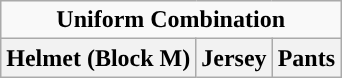<table class="wikitable">
<tr>
<td align="center" Colspan="3"><strong>Uniform Combination</strong></td>
</tr>
<tr align="center">
<th>Helmet (Block M)</th>
<th>Jersey</th>
<th>Pants</th>
</tr>
</table>
